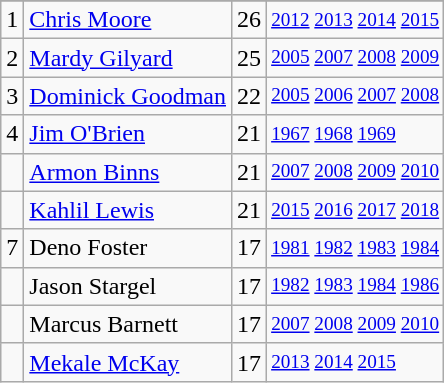<table class="wikitable">
<tr>
</tr>
<tr>
<td>1</td>
<td><a href='#'>Chris Moore</a></td>
<td>26</td>
<td style="font-size:80%;"><a href='#'>2012</a> <a href='#'>2013</a> <a href='#'>2014</a> <a href='#'>2015</a></td>
</tr>
<tr>
<td>2</td>
<td><a href='#'>Mardy Gilyard</a></td>
<td>25</td>
<td style="font-size:80%;"><a href='#'>2005</a> <a href='#'>2007</a> <a href='#'>2008</a> <a href='#'>2009</a></td>
</tr>
<tr>
<td>3</td>
<td><a href='#'>Dominick Goodman</a></td>
<td>22</td>
<td style="font-size:80%;"><a href='#'>2005</a> <a href='#'>2006</a> <a href='#'>2007</a> <a href='#'>2008</a></td>
</tr>
<tr>
<td>4</td>
<td><a href='#'>Jim O'Brien</a></td>
<td>21</td>
<td style="font-size:80%;"><a href='#'>1967</a> <a href='#'>1968</a> <a href='#'>1969</a></td>
</tr>
<tr>
<td></td>
<td><a href='#'>Armon Binns</a></td>
<td>21</td>
<td style="font-size:80%;"><a href='#'>2007</a> <a href='#'>2008</a> <a href='#'>2009</a> <a href='#'>2010</a></td>
</tr>
<tr>
<td></td>
<td><a href='#'>Kahlil Lewis</a></td>
<td>21</td>
<td style="font-size:80%;"><a href='#'>2015</a> <a href='#'>2016</a> <a href='#'>2017</a> <a href='#'>2018</a></td>
</tr>
<tr>
<td>7</td>
<td>Deno Foster</td>
<td>17</td>
<td style="font-size:80%;"><a href='#'>1981</a> <a href='#'>1982</a> <a href='#'>1983</a> <a href='#'>1984</a></td>
</tr>
<tr>
<td></td>
<td>Jason Stargel</td>
<td>17</td>
<td style="font-size:80%;"><a href='#'>1982</a> <a href='#'>1983</a> <a href='#'>1984</a> <a href='#'>1986</a></td>
</tr>
<tr>
<td></td>
<td>Marcus Barnett</td>
<td>17</td>
<td style="font-size:80%;"><a href='#'>2007</a> <a href='#'>2008</a> <a href='#'>2009</a> <a href='#'>2010</a></td>
</tr>
<tr>
<td></td>
<td><a href='#'>Mekale McKay</a></td>
<td>17</td>
<td style="font-size:80%;"><a href='#'>2013</a> <a href='#'>2014</a> <a href='#'>2015</a></td>
</tr>
</table>
